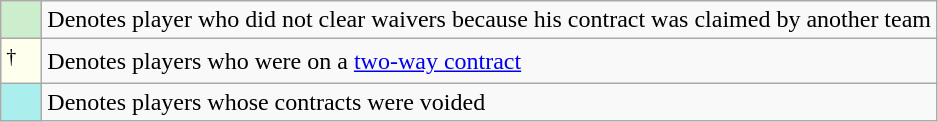<table class="wikitable">
<tr>
<td style="width:20px; background:#cec;"></td>
<td>Denotes player who did not clear waivers because his contract was claimed by another team</td>
</tr>
<tr>
<td style="width:20px; background:#ffe;"><sup>†</sup></td>
<td>Denotes players who were on a <a href='#'>two-way contract</a></td>
</tr>
<tr>
<td style="width:20px; background:#aee;"></td>
<td>Denotes players whose contracts were voided</td>
</tr>
</table>
